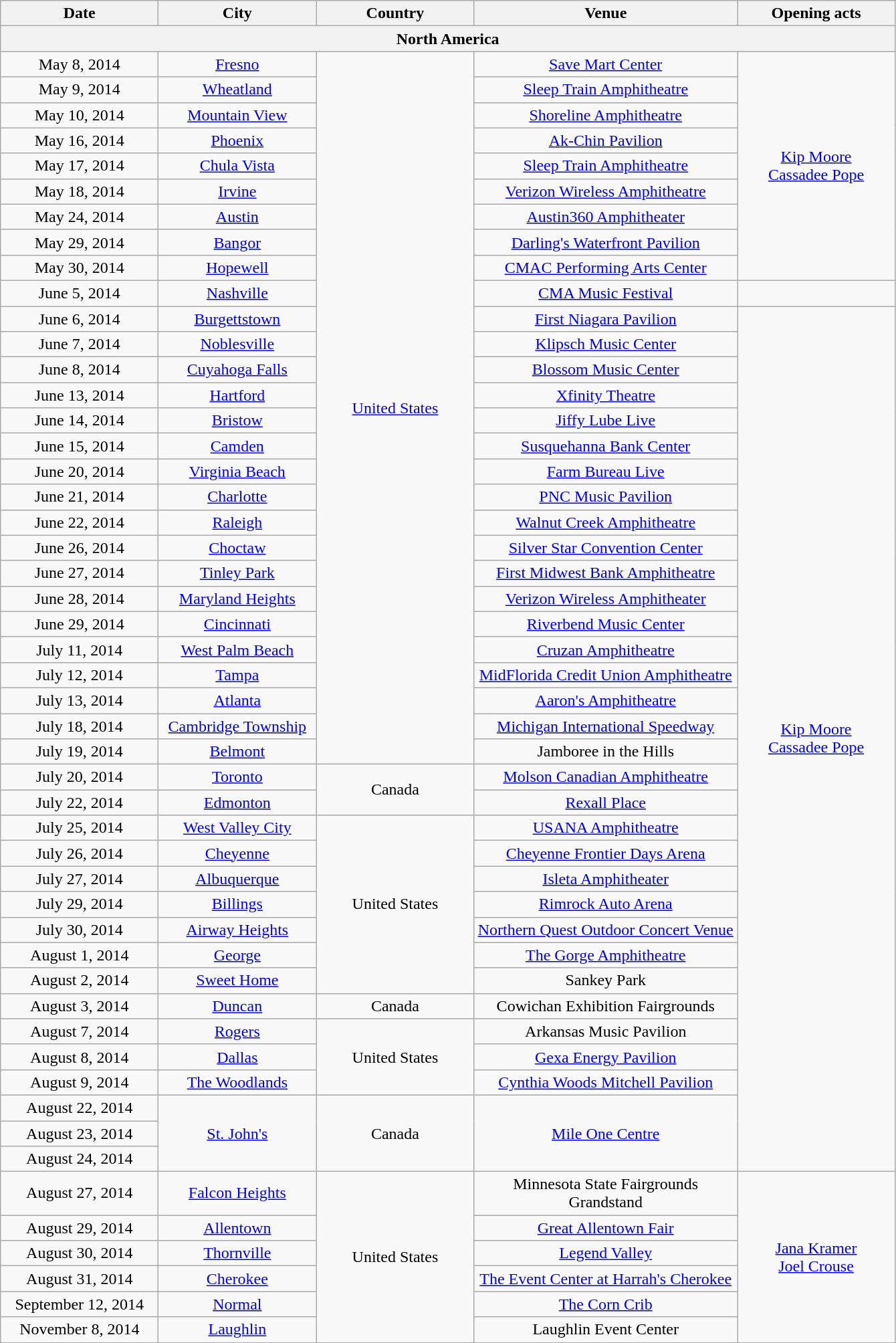<table class="wikitable" style="text-align:center;">
<tr>
<th style="width:150px;">Date</th>
<th style="width:150px;">City</th>
<th style="width:150px;">Country</th>
<th style="width:255px;">Venue</th>
<th style="width:150px;">Opening acts</th>
</tr>
<tr>
<th colspan="5"><strong>North America</strong></th>
</tr>
<tr>
<td>May 8, 2014</td>
<td><a href='#'>Fresno</a></td>
<td rowspan="28"><a href='#'>United States</a></td>
<td><a href='#'>Save Mart Center</a></td>
<td rowspan="9"><a href='#'>Kip Moore</a><br><a href='#'>Cassadee Pope</a></td>
</tr>
<tr>
<td>May 9, 2014</td>
<td><a href='#'>Wheatland</a></td>
<td><a href='#'>Sleep Train Amphitheatre</a></td>
</tr>
<tr>
<td>May 10, 2014</td>
<td><a href='#'>Mountain View</a></td>
<td><a href='#'>Shoreline Amphitheatre</a></td>
</tr>
<tr>
<td>May 16, 2014</td>
<td><a href='#'>Phoenix</a></td>
<td><a href='#'>Ak-Chin Pavilion</a></td>
</tr>
<tr>
<td>May 17, 2014</td>
<td><a href='#'>Chula Vista</a></td>
<td><a href='#'>Sleep Train Amphitheatre</a></td>
</tr>
<tr>
<td>May 18, 2014</td>
<td><a href='#'>Irvine</a></td>
<td><a href='#'>Verizon Wireless Amphitheatre</a></td>
</tr>
<tr>
<td>May 24, 2014</td>
<td><a href='#'>Austin</a></td>
<td><a href='#'>Austin360 Amphitheater</a></td>
</tr>
<tr>
<td>May 29, 2014</td>
<td><a href='#'>Bangor</a></td>
<td><a href='#'>Darling's Waterfront Pavilion</a></td>
</tr>
<tr>
<td>May 30, 2014</td>
<td><a href='#'>Hopewell</a></td>
<td><a href='#'>CMAC Performing Arts Center</a></td>
</tr>
<tr>
<td>June 5, 2014</td>
<td><a href='#'>Nashville</a></td>
<td><a href='#'>CMA Music Festival</a></td>
<td></td>
</tr>
<tr>
<td>June 6, 2014</td>
<td><a href='#'>Burgettstown</a></td>
<td><a href='#'>First Niagara Pavilion</a></td>
<td rowspan="34"><a href='#'>Kip Moore</a><br><a href='#'>Cassadee Pope</a></td>
</tr>
<tr>
<td>June 7, 2014</td>
<td><a href='#'>Noblesville</a></td>
<td><a href='#'>Klipsch Music Center</a></td>
</tr>
<tr>
<td>June 8, 2014</td>
<td><a href='#'>Cuyahoga Falls</a></td>
<td><a href='#'>Blossom Music Center</a></td>
</tr>
<tr>
<td>June 13, 2014</td>
<td><a href='#'>Hartford</a></td>
<td><a href='#'>Xfinity Theatre</a></td>
</tr>
<tr>
<td>June 14, 2014</td>
<td><a href='#'>Bristow</a></td>
<td><a href='#'>Jiffy Lube Live</a></td>
</tr>
<tr>
<td>June 15, 2014</td>
<td><a href='#'>Camden</a></td>
<td><a href='#'>Susquehanna Bank Center</a></td>
</tr>
<tr>
<td>June 20, 2014</td>
<td><a href='#'>Virginia Beach</a></td>
<td><a href='#'>Farm Bureau Live</a></td>
</tr>
<tr>
<td>June 21, 2014</td>
<td><a href='#'>Charlotte</a></td>
<td><a href='#'>PNC Music Pavilion</a></td>
</tr>
<tr>
<td>June 22, 2014</td>
<td><a href='#'>Raleigh</a></td>
<td><a href='#'>Walnut Creek Amphitheatre</a></td>
</tr>
<tr>
<td>June 26, 2014</td>
<td><a href='#'>Choctaw</a></td>
<td><a href='#'>Silver Star Convention Center</a></td>
</tr>
<tr>
<td>June 27, 2014</td>
<td><a href='#'>Tinley Park</a></td>
<td><a href='#'>First Midwest Bank Amphitheatre</a></td>
</tr>
<tr>
<td>June 28, 2014</td>
<td><a href='#'>Maryland Heights</a></td>
<td><a href='#'>Verizon Wireless Amphitheater</a></td>
</tr>
<tr>
<td>June 29, 2014</td>
<td><a href='#'>Cincinnati</a></td>
<td><a href='#'>Riverbend Music Center</a></td>
</tr>
<tr>
<td>July 11, 2014</td>
<td><a href='#'>West Palm Beach</a></td>
<td><a href='#'>Cruzan Amphitheatre</a></td>
</tr>
<tr>
<td>July 12, 2014</td>
<td><a href='#'>Tampa</a></td>
<td><a href='#'>MidFlorida Credit Union Amphitheatre</a></td>
</tr>
<tr>
<td>July 13, 2014</td>
<td><a href='#'>Atlanta</a></td>
<td><a href='#'>Aaron's Amphitheatre</a></td>
</tr>
<tr>
<td>July 18, 2014</td>
<td><a href='#'>Cambridge Township</a></td>
<td><a href='#'>Michigan International Speedway</a></td>
</tr>
<tr>
<td>July 19, 2014</td>
<td><a href='#'>Belmont</a></td>
<td>Jamboree in the Hills</td>
</tr>
<tr>
<td>July 20, 2014</td>
<td><a href='#'>Toronto</a></td>
<td rowspan="2">Canada</td>
<td><a href='#'>Molson Canadian Amphitheatre</a></td>
</tr>
<tr>
<td>July 22, 2014</td>
<td><a href='#'>Edmonton</a></td>
<td><a href='#'>Rexall Place</a></td>
</tr>
<tr>
<td>July 25, 2014</td>
<td><a href='#'>West Valley City</a></td>
<td rowspan="7">United States</td>
<td><a href='#'>USANA Amphitheatre</a></td>
</tr>
<tr>
<td>July 26, 2014</td>
<td><a href='#'>Cheyenne</a></td>
<td><a href='#'>Cheyenne Frontier Days Arena</a></td>
</tr>
<tr>
<td>July 27, 2014</td>
<td><a href='#'>Albuquerque</a></td>
<td><a href='#'>Isleta Amphitheater</a></td>
</tr>
<tr>
<td>July 29, 2014</td>
<td><a href='#'>Billings</a></td>
<td><a href='#'>Rimrock Auto Arena</a></td>
</tr>
<tr>
<td>July 30, 2014</td>
<td><a href='#'>Airway Heights</a></td>
<td><a href='#'>Northern Quest Outdoor Concert Venue</a></td>
</tr>
<tr>
<td>August 1, 2014</td>
<td><a href='#'>George</a></td>
<td><a href='#'>The Gorge Amphitheatre</a></td>
</tr>
<tr>
<td>August 2, 2014</td>
<td><a href='#'>Sweet Home</a></td>
<td>Sankey Park</td>
</tr>
<tr>
<td>August 3, 2014</td>
<td><a href='#'>Duncan</a></td>
<td>Canada</td>
<td>Cowichan Exhibition Fairgrounds</td>
</tr>
<tr>
<td>August 7, 2014</td>
<td><a href='#'>Rogers</a></td>
<td rowspan="3">United States</td>
<td>Arkansas Music Pavilion</td>
</tr>
<tr>
<td>August 8, 2014</td>
<td><a href='#'>Dallas</a></td>
<td><a href='#'>Gexa Energy Pavilion</a></td>
</tr>
<tr>
<td>August 9, 2014</td>
<td><a href='#'>The Woodlands</a></td>
<td><a href='#'>Cynthia Woods Mitchell Pavilion</a></td>
</tr>
<tr>
<td>August 22, 2014</td>
<td rowspan="3"><a href='#'>St. John's</a></td>
<td rowspan="3">Canada</td>
<td rowspan="3"><a href='#'>Mile One Centre</a></td>
</tr>
<tr>
<td>August 23, 2014</td>
</tr>
<tr>
<td>August 24, 2014</td>
</tr>
<tr>
<td>August 27, 2014</td>
<td><a href='#'>Falcon Heights</a></td>
<td rowspan="6">United States</td>
<td>Minnesota State Fairgrounds Grandstand</td>
<td rowspan="6"><a href='#'>Jana Kramer</a><br><a href='#'>Joel Crouse</a></td>
</tr>
<tr>
<td>August 29, 2014</td>
<td><a href='#'>Allentown</a></td>
<td><a href='#'>Great Allentown Fair</a></td>
</tr>
<tr>
<td>August 30, 2014</td>
<td><a href='#'>Thornville</a></td>
<td><a href='#'>Legend Valley</a></td>
</tr>
<tr>
<td>August 31, 2014</td>
<td><a href='#'>Cherokee</a></td>
<td><a href='#'>The Event Center at Harrah's Cherokee</a></td>
</tr>
<tr>
<td>September 12, 2014</td>
<td><a href='#'>Normal</a></td>
<td><a href='#'>The Corn Crib</a></td>
</tr>
<tr>
<td>November 8, 2014</td>
<td><a href='#'>Laughlin</a></td>
<td>Laughlin Event Center</td>
</tr>
</table>
